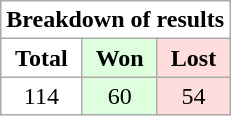<table class="wikitable" style="text-align:center">
<tr>
<th colspan="3" style="background: #ffffff"><strong>Breakdown of results</strong></th>
</tr>
<tr>
<td style="background: #ffffff;"><strong>Total</strong></td>
<td style="background: #ddffdd;"><strong>Won</strong></td>
<td style="background: #ffdddd;"><strong>Lost</strong></td>
</tr>
<tr>
<td style="background: #ffffff;">114</td>
<td style="background: #ddffdd;">60</td>
<td style="background: #ffdddd;">54</td>
</tr>
</table>
